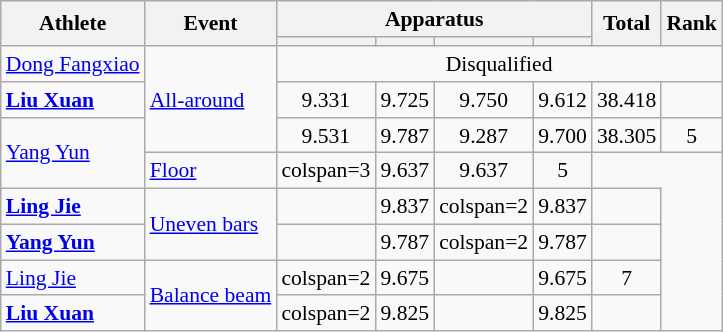<table class=wikitable style=font-size:90%;text-align:center>
<tr>
<th rowspan=2>Athlete</th>
<th rowspan=2>Event</th>
<th colspan =4>Apparatus</th>
<th rowspan=2>Total</th>
<th rowspan=2>Rank</th>
</tr>
<tr style="font-size:95%">
<th></th>
<th></th>
<th></th>
<th></th>
</tr>
<tr>
<td align=left><a href='#'>Dong Fangxiao</a></td>
<td align=left rowspan=3><a href='#'>All-around</a></td>
<td colspan=6>Disqualified</td>
</tr>
<tr>
<td align=left><strong><a href='#'>Liu Xuan</a></strong></td>
<td>9.331</td>
<td>9.725</td>
<td>9.750</td>
<td>9.612</td>
<td>38.418</td>
<td></td>
</tr>
<tr>
<td align=left rowspan=2><a href='#'>Yang Yun</a></td>
<td>9.531</td>
<td>9.787</td>
<td>9.287</td>
<td>9.700</td>
<td>38.305</td>
<td>5</td>
</tr>
<tr>
<td align=left><a href='#'>Floor</a></td>
<td>colspan=3 </td>
<td>9.637</td>
<td>9.637</td>
<td>5</td>
</tr>
<tr>
<td align=left><strong><a href='#'>Ling Jie</a></strong></td>
<td align=left rowspan=2><a href='#'>Uneven bars</a></td>
<td></td>
<td>9.837</td>
<td>colspan=2 </td>
<td>9.837</td>
<td></td>
</tr>
<tr>
<td align=left><strong><a href='#'>Yang Yun</a></strong></td>
<td></td>
<td>9.787</td>
<td>colspan=2 </td>
<td>9.787</td>
<td></td>
</tr>
<tr>
<td align=left><a href='#'>Ling Jie</a></td>
<td align=left rowspan=2><a href='#'>Balance beam</a></td>
<td>colspan=2 </td>
<td>9.675</td>
<td></td>
<td>9.675</td>
<td>7</td>
</tr>
<tr>
<td align=left><strong><a href='#'>Liu Xuan</a></strong></td>
<td>colspan=2 </td>
<td>9.825</td>
<td></td>
<td>9.825</td>
<td></td>
</tr>
</table>
